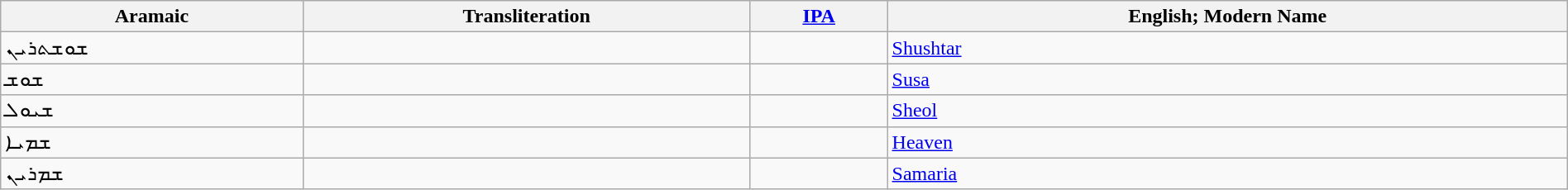<table class="wikitable" width="100%">
<tr>
<th>Aramaic</th>
<th>Transliteration</th>
<th><a href='#'>IPA</a></th>
<th>English; Modern Name</th>
</tr>
<tr>
<td>ܫܘܫܬܪܝܢ</td>
<td><em></em></td>
<td></td>
<td><a href='#'>Shushtar</a></td>
</tr>
<tr>
<td>ܫܘܫ</td>
<td><em></em></td>
<td></td>
<td><a href='#'>Susa</a></td>
</tr>
<tr>
<td>ܫܝܘܠ</td>
<td><em></em></td>
<td></td>
<td><a href='#'>Sheol</a></td>
</tr>
<tr>
<td>ܫܡܝܐ</td>
<td><em></em></td>
<td></td>
<td><a href='#'>Heaven</a></td>
</tr>
<tr>
<td>ܫܡܪܝܢ</td>
<td><em></em></td>
<td></td>
<td><a href='#'>Samaria</a></td>
</tr>
</table>
